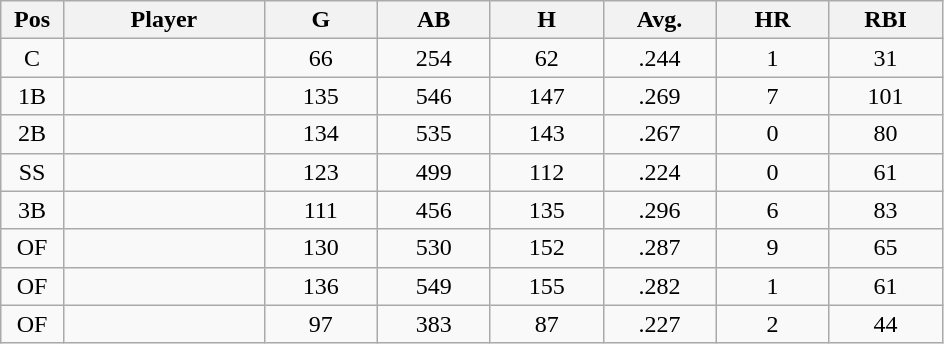<table class="wikitable sortable">
<tr>
<th bgcolor="#DDDDFF" width="5%">Pos</th>
<th bgcolor="#DDDDFF" width="16%">Player</th>
<th bgcolor="#DDDDFF" width="9%">G</th>
<th bgcolor="#DDDDFF" width="9%">AB</th>
<th bgcolor="#DDDDFF" width="9%">H</th>
<th bgcolor="#DDDDFF" width="9%">Avg.</th>
<th bgcolor="#DDDDFF" width="9%">HR</th>
<th bgcolor="#DDDDFF" width="9%">RBI</th>
</tr>
<tr align="center">
<td>C</td>
<td></td>
<td>66</td>
<td>254</td>
<td>62</td>
<td>.244</td>
<td>1</td>
<td>31</td>
</tr>
<tr align="center">
<td>1B</td>
<td></td>
<td>135</td>
<td>546</td>
<td>147</td>
<td>.269</td>
<td>7</td>
<td>101</td>
</tr>
<tr align="center">
<td>2B</td>
<td></td>
<td>134</td>
<td>535</td>
<td>143</td>
<td>.267</td>
<td>0</td>
<td>80</td>
</tr>
<tr align="center">
<td>SS</td>
<td></td>
<td>123</td>
<td>499</td>
<td>112</td>
<td>.224</td>
<td>0</td>
<td>61</td>
</tr>
<tr align="center">
<td>3B</td>
<td></td>
<td>111</td>
<td>456</td>
<td>135</td>
<td>.296</td>
<td>6</td>
<td>83</td>
</tr>
<tr align="center">
<td>OF</td>
<td></td>
<td>130</td>
<td>530</td>
<td>152</td>
<td>.287</td>
<td>9</td>
<td>65</td>
</tr>
<tr align="center">
<td>OF</td>
<td></td>
<td>136</td>
<td>549</td>
<td>155</td>
<td>.282</td>
<td>1</td>
<td>61</td>
</tr>
<tr align="center">
<td>OF</td>
<td></td>
<td>97</td>
<td>383</td>
<td>87</td>
<td>.227</td>
<td>2</td>
<td>44</td>
</tr>
</table>
